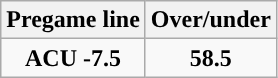<table class="wikitable">
<tr align="center">
<th>Pregame line</th>
<th>Over/under</th>
</tr>
<tr align="center">
<td><strong>ACU -7.5</strong></td>
<td><strong>58.5</strong></td>
</tr>
</table>
